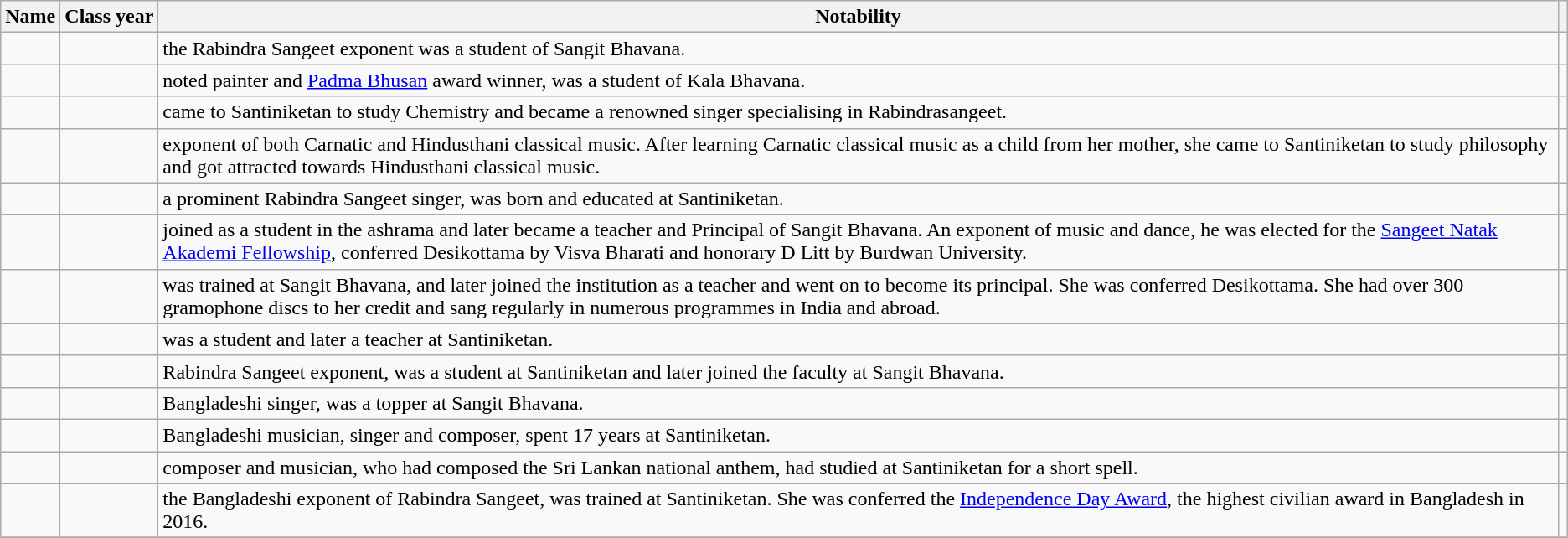<table class="wikitable sortable">
<tr>
<th>Name</th>
<th data-sort-type="isoDate">Class year</th>
<th class="unsortable">Notability</th>
<th class="unsortable"></th>
</tr>
<tr>
<td></td>
<td style="text-align:center;"></td>
<td>the Rabindra Sangeet exponent was a student of Sangit Bhavana.</td>
<td style="text-align:center;"></td>
</tr>
<tr>
<td></td>
<td style="text-align:center;"></td>
<td>noted painter and <a href='#'>Padma Bhusan</a> award winner, was a student of Kala Bhavana.</td>
<td style="text-align:center;"></td>
</tr>
<tr>
<td></td>
<td style="text-align:center;"></td>
<td>came to Santiniketan to study Chemistry and became a renowned singer specialising in Rabindrasangeet.</td>
<td style="text-align:center;"></td>
</tr>
<tr>
<td></td>
<td style="text-align:center;"></td>
<td>exponent of both Carnatic and Hindusthani classical music. After learning  Carnatic classical music as a child from her mother, she came to Santiniketan to study philosophy and got attracted towards Hindusthani classical music.</td>
<td style="text-align:center;"></td>
</tr>
<tr>
<td></td>
<td style="text-align:center;"></td>
<td>a prominent Rabindra Sangeet singer, was born and educated at Santiniketan.</td>
<td style="text-align:center;"></td>
</tr>
<tr>
<td></td>
<td style="text-align:center;"></td>
<td>joined as a student in the ashrama and later became a teacher and Principal of Sangit Bhavana. An exponent of music and dance, he was elected for the <a href='#'>Sangeet Natak Akademi Fellowship</a>, conferred Desikottama by Visva Bharati and honorary D Litt by Burdwan University.</td>
<td style="text-align:center;"></td>
</tr>
<tr>
<td></td>
<td style="text-align:center;"></td>
<td>was trained at Sangit Bhavana, and later joined the institution as a teacher and went on to become its principal. She was conferred Desikottama. She had over 300 gramophone discs to her credit and sang regularly in numerous programmes in India and abroad.</td>
<td style="text-align:center;"></td>
</tr>
<tr>
<td></td>
<td style="text-align:center;"></td>
<td>was a student and later a teacher at Santiniketan.</td>
<td style="text-align:center;"></td>
</tr>
<tr>
<td></td>
<td style="text-align:center;"></td>
<td>Rabindra Sangeet exponent, was a student at Santiniketan and later joined the faculty at Sangit Bhavana.</td>
<td style="text-align:center;"></td>
</tr>
<tr>
<td></td>
<td style="text-align:center;"></td>
<td>Bangladeshi singer, was a topper at Sangit Bhavana.</td>
<td style="text-align:center;"></td>
</tr>
<tr>
<td></td>
<td style="text-align:center;"></td>
<td>Bangladeshi musician, singer and composer, spent 17 years at Santiniketan.</td>
<td style="text-align:center;"></td>
</tr>
<tr>
<td></td>
<td style="text-align:center;"></td>
<td>composer and musician, who had composed the Sri Lankan national anthem, had studied at Santiniketan for a short spell.</td>
<td style="text-align:center;"></td>
</tr>
<tr>
<td></td>
<td style="text-align:center;"></td>
<td>the Bangladeshi exponent of Rabindra Sangeet, was trained at Santiniketan. She was conferred the <a href='#'>Independence Day Award</a>, the highest civilian award in Bangladesh in 2016.</td>
<td style="text-align:center;"></td>
</tr>
<tr>
</tr>
</table>
